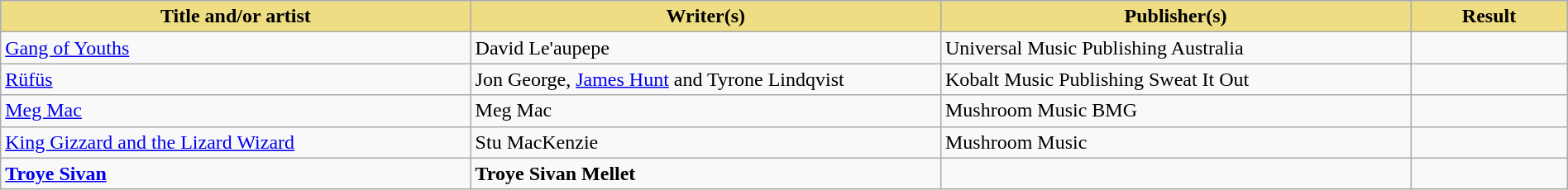<table class="wikitable" width=100%>
<tr>
<th style="width:30%;background:#EEDD82;">Title and/or artist</th>
<th style="width:30%;background:#EEDD82;">Writer(s)</th>
<th style="width:30%;background:#EEDD82;">Publisher(s)</th>
<th style="width:10%;background:#EEDD82;">Result</th>
</tr>
<tr>
<td><a href='#'>Gang of Youths</a></td>
<td>David Le'aupepe</td>
<td>Universal Music Publishing Australia</td>
<td></td>
</tr>
<tr>
<td><a href='#'>Rüfüs</a></td>
<td>Jon George, <a href='#'>James Hunt</a> and Tyrone Lindqvist</td>
<td>Kobalt Music Publishing  Sweat It Out</td>
<td></td>
</tr>
<tr>
<td><a href='#'>Meg Mac</a></td>
<td>Meg Mac</td>
<td>Mushroom Music  BMG</td>
<td></td>
</tr>
<tr>
<td><a href='#'>King Gizzard and the Lizard Wizard</a></td>
<td>Stu MacKenzie</td>
<td>Mushroom Music</td>
<td></td>
</tr>
<tr>
<td><strong><a href='#'>Troye Sivan</a></strong></td>
<td><strong>Troye Sivan Mellet</strong></td>
<td></td>
<td></td>
</tr>
</table>
